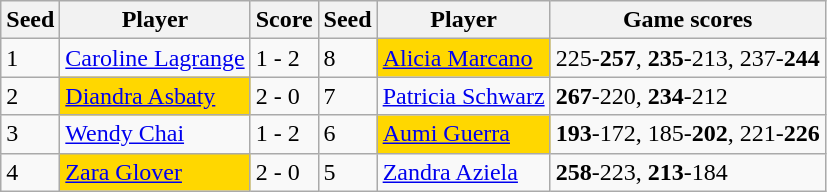<table class="wikitable">
<tr>
<th>Seed</th>
<th>Player</th>
<th>Score</th>
<th>Seed</th>
<th>Player</th>
<th>Game scores</th>
</tr>
<tr>
<td>1</td>
<td> <a href='#'>Caroline Lagrange</a></td>
<td>1 - 2</td>
<td>8</td>
<td bgcolor="gold"> <a href='#'>Alicia Marcano</a></td>
<td>225-<strong>257</strong>, <strong>235</strong>-213, 237-<strong>244</strong></td>
</tr>
<tr>
<td>2</td>
<td bgcolor="gold"> <a href='#'>Diandra Asbaty</a></td>
<td>2 - 0</td>
<td>7</td>
<td> <a href='#'>Patricia Schwarz</a></td>
<td><strong>267</strong>-220, <strong>234</strong>-212</td>
</tr>
<tr>
<td>3</td>
<td> <a href='#'>Wendy Chai</a></td>
<td>1 - 2</td>
<td>6</td>
<td bgcolor="gold"> <a href='#'>Aumi Guerra</a></td>
<td><strong>193</strong>-172, 185-<strong>202</strong>, 221-<strong>226</strong></td>
</tr>
<tr>
<td>4</td>
<td bgcolor="gold"> <a href='#'>Zara Glover</a></td>
<td>2 - 0</td>
<td>5</td>
<td> <a href='#'>Zandra Aziela</a></td>
<td><strong>258</strong>-223, <strong>213</strong>-184</td>
</tr>
</table>
